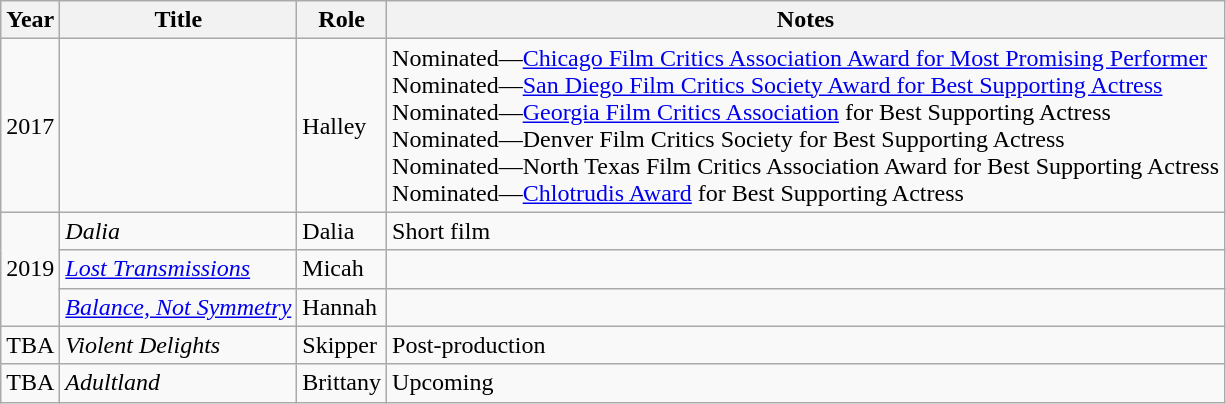<table class="wikitable sortable">
<tr>
<th scope="col">Year</th>
<th scope="col">Title</th>
<th scope="col">Role</th>
<th scope="col" class="unsortable">Notes</th>
</tr>
<tr>
<td>2017</td>
<td><em></em></td>
<td>Halley</td>
<td>Nominated—<a href='#'>Chicago Film Critics Association Award for Most Promising Performer</a><br>Nominated—<a href='#'>San Diego Film Critics Society Award for Best Supporting Actress</a><br>Nominated—<a href='#'>Georgia Film Critics Association</a> for Best Supporting Actress<br>Nominated—Denver Film Critics Society for Best Supporting Actress<br>Nominated—North Texas Film Critics Association Award for Best Supporting Actress<br>Nominated—<a href='#'>Chlotrudis Award</a> for Best Supporting Actress</td>
</tr>
<tr>
<td rowspan="3">2019</td>
<td><em>Dalia</em></td>
<td>Dalia</td>
<td>Short film</td>
</tr>
<tr>
<td><em><a href='#'>Lost Transmissions</a></em></td>
<td>Micah</td>
<td></td>
</tr>
<tr>
<td><em><a href='#'>Balance, Not Symmetry</a></em></td>
<td>Hannah</td>
<td></td>
</tr>
<tr>
<td rowspan=1>TBA</td>
<td><em>Violent Delights</em></td>
<td>Skipper</td>
<td>Post-production</td>
</tr>
<tr>
<td>TBA</td>
<td><em>Adultland</em></td>
<td>Brittany</td>
<td>Upcoming</td>
</tr>
</table>
